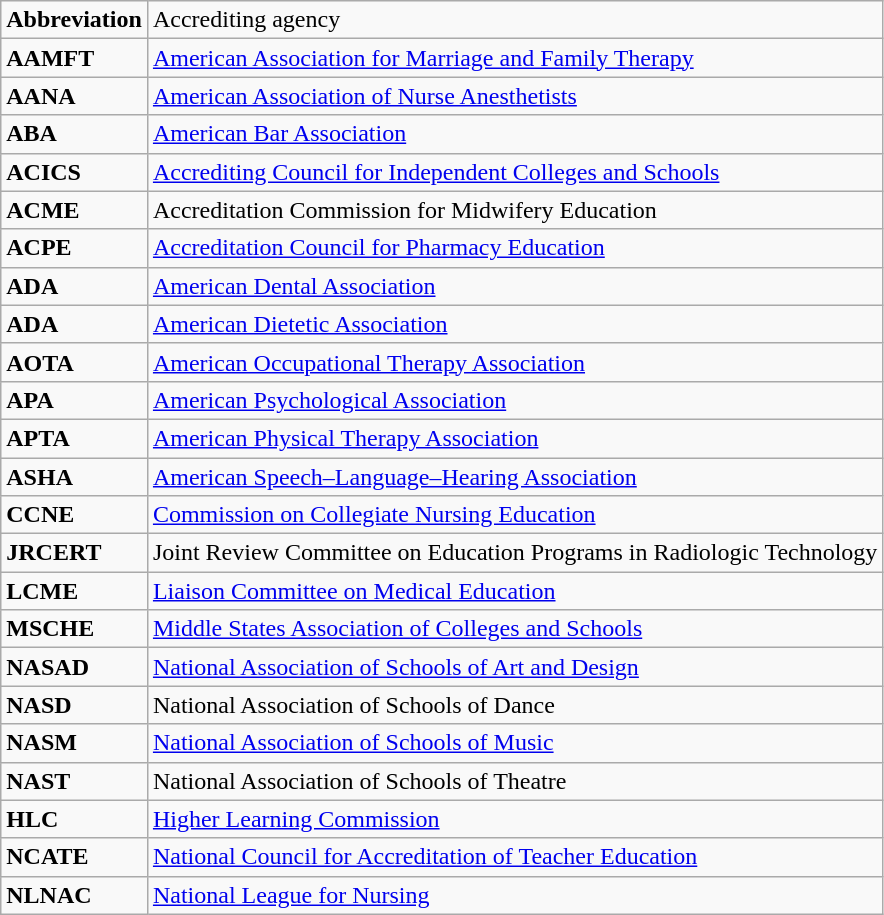<table class="wikitable">
<tr>
<td><strong>Abbreviation</strong></td>
<td>Accrediting agency</td>
</tr>
<tr>
<td><strong>AAMFT</strong></td>
<td><a href='#'>American Association for Marriage and Family Therapy</a></td>
</tr>
<tr>
<td><strong>AANA</strong></td>
<td><a href='#'>American Association of Nurse Anesthetists</a></td>
</tr>
<tr>
<td><strong>ABA</strong></td>
<td><a href='#'>American Bar Association</a></td>
</tr>
<tr>
<td><strong>ACICS</strong></td>
<td><a href='#'>Accrediting Council for Independent Colleges and Schools</a></td>
</tr>
<tr>
<td><strong>ACME</strong></td>
<td>Accreditation Commission for Midwifery Education</td>
</tr>
<tr>
<td><strong>ACPE</strong></td>
<td><a href='#'>Accreditation Council for Pharmacy Education</a></td>
</tr>
<tr>
<td><strong>ADA</strong></td>
<td><a href='#'>American Dental Association</a></td>
</tr>
<tr>
<td><strong>ADA</strong></td>
<td><a href='#'>American Dietetic Association</a></td>
</tr>
<tr>
<td><strong>AOTA</strong></td>
<td><a href='#'>American Occupational Therapy Association</a></td>
</tr>
<tr>
<td><strong>APA</strong></td>
<td><a href='#'>American Psychological Association</a></td>
</tr>
<tr>
<td><strong>APTA</strong></td>
<td><a href='#'>American Physical Therapy Association</a></td>
</tr>
<tr>
<td><strong>ASHA</strong></td>
<td><a href='#'>American Speech–Language–Hearing Association</a></td>
</tr>
<tr>
<td><strong>CCNE</strong></td>
<td><a href='#'>Commission on Collegiate Nursing Education</a></td>
</tr>
<tr>
<td><strong>JRCERT</strong></td>
<td>Joint Review Committee on Education Programs in Radiologic Technology</td>
</tr>
<tr>
<td><strong>LCME</strong></td>
<td><a href='#'>Liaison Committee on Medical Education</a></td>
</tr>
<tr>
<td><strong>MSCHE</strong></td>
<td><a href='#'>Middle States Association of Colleges and Schools</a></td>
</tr>
<tr>
<td><strong>NASAD</strong></td>
<td><a href='#'>National Association of Schools of Art and Design</a></td>
</tr>
<tr>
<td><strong>NASD</strong></td>
<td>National Association of Schools of Dance</td>
</tr>
<tr>
<td><strong>NASM</strong></td>
<td><a href='#'>National Association of Schools of Music</a></td>
</tr>
<tr>
<td><strong>NAST</strong></td>
<td>National Association of Schools of Theatre</td>
</tr>
<tr>
<td><strong>HLC</strong></td>
<td><a href='#'>Higher Learning Commission</a></td>
</tr>
<tr>
<td><strong>NCATE</strong></td>
<td><a href='#'>National Council for Accreditation of Teacher Education</a></td>
</tr>
<tr>
<td><strong>NLNAC</strong></td>
<td><a href='#'>National League for Nursing</a></td>
</tr>
</table>
